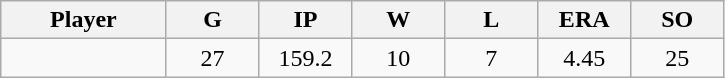<table class="wikitable sortable">
<tr>
<th bgcolor="#DDDDFF" width="16%">Player</th>
<th bgcolor="#DDDDFF" width="9%">G</th>
<th bgcolor="#DDDDFF" width="9%">IP</th>
<th bgcolor="#DDDDFF" width="9%">W</th>
<th bgcolor="#DDDDFF" width="9%">L</th>
<th bgcolor="#DDDDFF" width="9%">ERA</th>
<th bgcolor="#DDDDFF" width="9%">SO</th>
</tr>
<tr align="center">
<td></td>
<td>27</td>
<td>159.2</td>
<td>10</td>
<td>7</td>
<td>4.45</td>
<td>25</td>
</tr>
</table>
